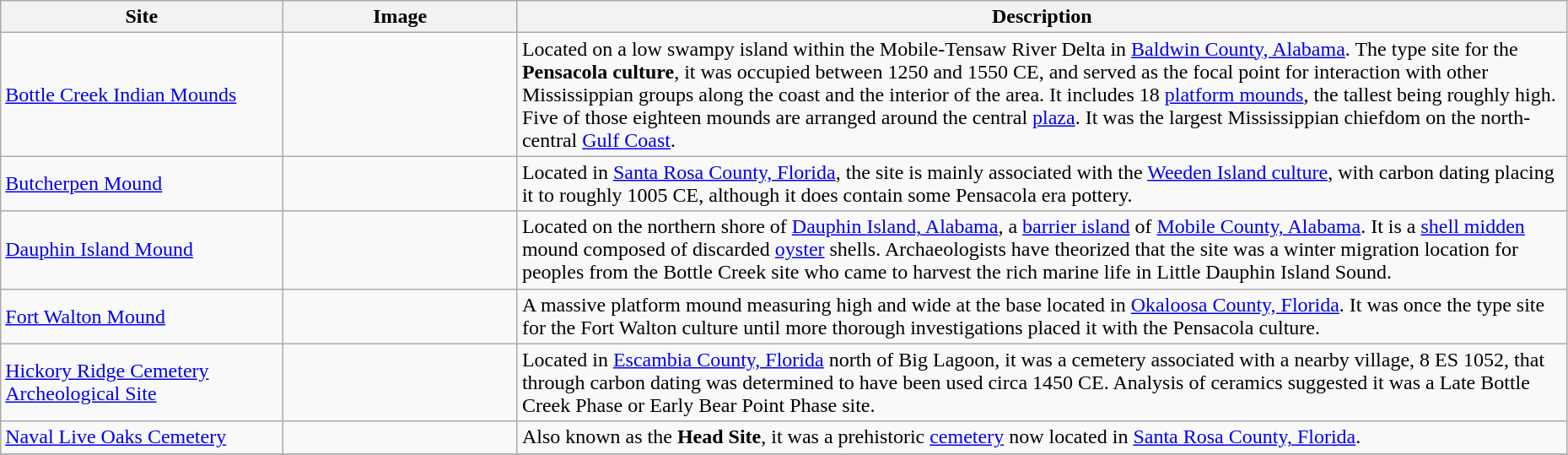<table class="wikitable sortable" style="width:98%">
<tr>
<th width="18%"><strong>Site</strong></th>
<th width="15%"><strong>Image</strong></th>
<th width="67%"><strong>Description</strong></th>
</tr>
<tr>
<td><a href='#'>Bottle Creek Indian Mounds</a></td>
<td></td>
<td>Located on a low swampy island within the Mobile-Tensaw River Delta in <a href='#'>Baldwin County, Alabama</a>. The type site for the <strong>Pensacola culture</strong>, it was occupied between 1250 and 1550 CE, and served as the focal point for interaction with other Mississippian groups along the coast and the interior of the area. It includes 18 <a href='#'>platform mounds</a>, the tallest being roughly  high. Five of those eighteen mounds are arranged around the central <a href='#'>plaza</a>. It was the largest Mississippian chiefdom on the north-central <a href='#'>Gulf Coast</a>.</td>
</tr>
<tr>
<td><a href='#'>Butcherpen Mound</a></td>
<td></td>
<td>Located in <a href='#'>Santa Rosa County, Florida</a>, the site is mainly associated with the <a href='#'>Weeden Island culture</a>, with carbon dating placing it to roughly 1005 CE, although it does contain some Pensacola era pottery.</td>
</tr>
<tr>
<td><a href='#'>Dauphin Island Mound</a></td>
<td></td>
<td>Located on the northern shore of <a href='#'>Dauphin Island, Alabama</a>, a <a href='#'>barrier island</a> of <a href='#'>Mobile County, Alabama</a>. It is a <a href='#'>shell midden</a> mound composed of discarded <a href='#'>oyster</a> shells. Archaeologists have theorized that the site was a winter migration location for peoples from the Bottle Creek site who came to harvest the rich marine life in Little Dauphin Island Sound.</td>
</tr>
<tr>
<td><a href='#'>Fort Walton Mound</a></td>
<td></td>
<td>A massive platform mound measuring  high and  wide at the base located in <a href='#'>Okaloosa County, Florida</a>. It was once the type site for the Fort Walton culture until more thorough investigations placed it with the Pensacola culture.</td>
</tr>
<tr>
<td><a href='#'>Hickory Ridge Cemetery Archeological Site</a></td>
<td></td>
<td>Located in <a href='#'>Escambia County, Florida</a> north of Big Lagoon, it was a cemetery associated with a nearby village, 8 ES 1052, that through carbon dating was determined to have been used circa 1450 CE. Analysis of ceramics suggested it was a Late Bottle Creek Phase or Early Bear Point Phase site.</td>
</tr>
<tr>
<td><a href='#'>Naval Live Oaks Cemetery</a></td>
<td></td>
<td>Also known as the <strong>Head Site</strong>, it was a prehistoric <a href='#'>cemetery</a> now located in <a href='#'>Santa Rosa County, Florida</a>.</td>
</tr>
<tr>
</tr>
</table>
